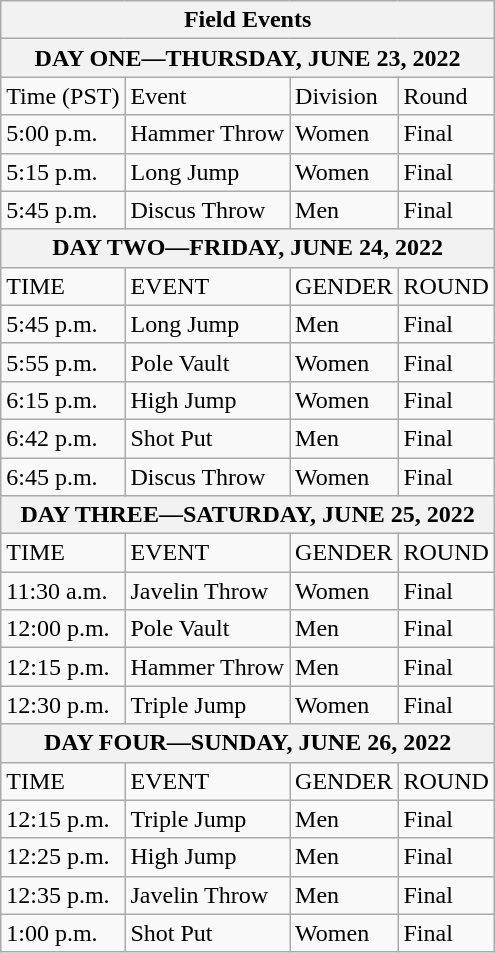<table class="wikitable sortable">
<tr>
<th colspan="6">Field Events</th>
</tr>
<tr>
<th colspan="6">DAY ONE—THURSDAY, JUNE 23, 2022</th>
</tr>
<tr>
<td>Time (PST)</td>
<td>Event</td>
<td>Division</td>
<td>Round</td>
</tr>
<tr>
<td>5:00 p.m.</td>
<td>Hammer Throw</td>
<td>Women</td>
<td>Final</td>
</tr>
<tr>
<td>5:15 p.m.</td>
<td>Long Jump</td>
<td>Women</td>
<td>Final</td>
</tr>
<tr>
<td>5:45 p.m.</td>
<td>Discus Throw</td>
<td>Men</td>
<td>Final</td>
</tr>
<tr>
<th colspan="6">DAY TWO—FRIDAY, JUNE 24, 2022</th>
</tr>
<tr>
<td>TIME</td>
<td>EVENT</td>
<td>GENDER</td>
<td>ROUND</td>
</tr>
<tr>
<td>5:45 p.m.</td>
<td>Long Jump</td>
<td>Men</td>
<td>Final</td>
</tr>
<tr>
<td>5:55 p.m.</td>
<td>Pole Vault</td>
<td>Women</td>
<td>Final</td>
</tr>
<tr>
<td>6:15 p.m.</td>
<td>High Jump</td>
<td>Women</td>
<td>Final</td>
</tr>
<tr>
<td>6:42 p.m.</td>
<td>Shot Put</td>
<td>Men</td>
<td>Final</td>
</tr>
<tr>
<td>6:45 p.m.</td>
<td>Discus Throw</td>
<td>Women</td>
<td>Final</td>
</tr>
<tr>
<th colspan="6">DAY THREE—SATURDAY, JUNE 25, 2022</th>
</tr>
<tr>
<td>TIME</td>
<td>EVENT</td>
<td>GENDER</td>
<td>ROUND</td>
</tr>
<tr>
<td>11:30 a.m.</td>
<td>Javelin Throw</td>
<td>Women</td>
<td>Final</td>
</tr>
<tr>
<td>12:00 p.m.</td>
<td>Pole Vault</td>
<td>Men</td>
<td>Final</td>
</tr>
<tr>
<td>12:15 p.m.</td>
<td>Hammer Throw</td>
<td>Men</td>
<td>Final</td>
</tr>
<tr>
<td>12:30 p.m.</td>
<td>Triple Jump</td>
<td>Women</td>
<td>Final</td>
</tr>
<tr>
<th colspan="6">DAY FOUR—SUNDAY, JUNE 26, 2022</th>
</tr>
<tr>
<td>TIME</td>
<td>EVENT</td>
<td>GENDER</td>
<td>ROUND</td>
</tr>
<tr>
<td>12:15 p.m.</td>
<td>Triple Jump</td>
<td>Men</td>
<td>Final</td>
</tr>
<tr>
<td>12:25 p.m.</td>
<td>High Jump</td>
<td>Men</td>
<td>Final</td>
</tr>
<tr>
<td>12:35 p.m.</td>
<td>Javelin Throw</td>
<td>Men</td>
<td>Final</td>
</tr>
<tr>
<td>1:00 p.m.</td>
<td>Shot Put</td>
<td>Women</td>
<td>Final</td>
</tr>
</table>
